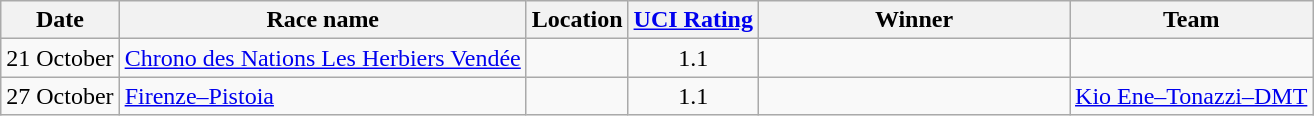<table class="wikitable sortable">
<tr>
<th>Date</th>
<th>Race name</th>
<th>Location</th>
<th><a href='#'>UCI Rating</a></th>
<th width=200px>Winner</th>
<th>Team</th>
</tr>
<tr>
<td>21 October</td>
<td><a href='#'>Chrono des Nations Les Herbiers Vendée</a></td>
<td></td>
<td align=center>1.1</td>
<td></td>
<td></td>
</tr>
<tr>
<td>27 October</td>
<td><a href='#'>Firenze–Pistoia</a></td>
<td></td>
<td align=center>1.1</td>
<td></td>
<td><a href='#'>Kio Ene–Tonazzi–DMT</a></td>
</tr>
</table>
